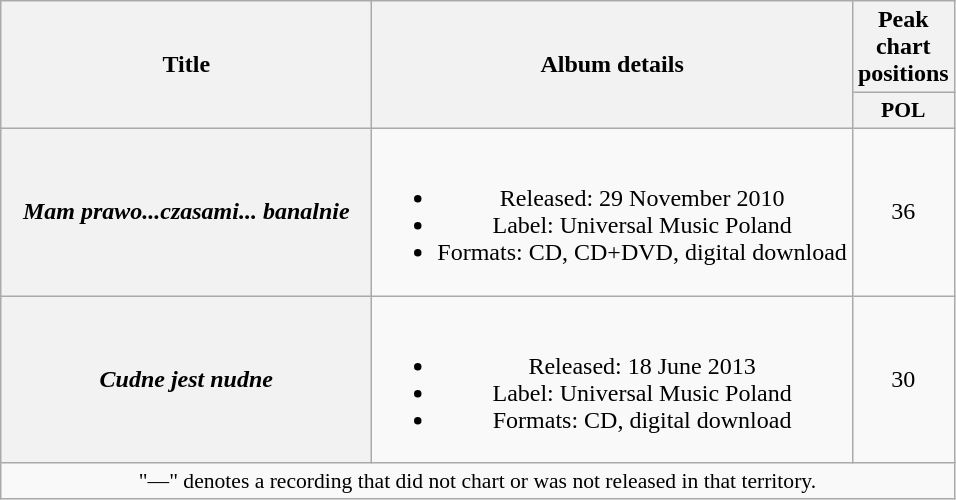<table class="wikitable plainrowheaders" style="text-align:center;">
<tr>
<th scope="col" rowspan="2" style="width:15em;">Title</th>
<th scope="col" rowspan="2">Album details</th>
<th scope="col" colspan="1">Peak chart positions</th>
</tr>
<tr>
<th scope="col" style="width:3em;font-size:90%;">POL<br></th>
</tr>
<tr>
<th scope="row"><em>Mam prawo...czasami... banalnie</em></th>
<td><br><ul><li>Released: 29 November 2010</li><li>Label: Universal Music Poland</li><li>Formats: CD, CD+DVD, digital download</li></ul></td>
<td>36</td>
</tr>
<tr>
<th scope="row"><em>Cudne jest nudne</em></th>
<td><br><ul><li>Released: 18 June 2013</li><li>Label: Universal Music Poland</li><li>Formats: CD, digital download</li></ul></td>
<td>30</td>
</tr>
<tr>
<td colspan="20" style="font-size:90%">"—" denotes a recording that did not chart or was not released in that territory.</td>
</tr>
</table>
